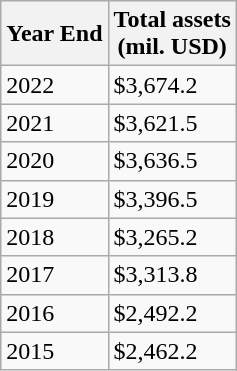<table class="wikitable">
<tr>
<th>Year End</th>
<th>Total assets<br>(mil. USD)</th>
</tr>
<tr>
<td>2022</td>
<td>$3,674.2   </td>
</tr>
<tr>
<td>2021</td>
<td>$3,621.5</td>
</tr>
<tr>
<td>2020</td>
<td>$3,636.5</td>
</tr>
<tr>
<td>2019</td>
<td>$3,396.5</td>
</tr>
<tr>
<td>2018</td>
<td>$3,265.2</td>
</tr>
<tr>
<td>2017</td>
<td>$3,313.8</td>
</tr>
<tr>
<td>2016</td>
<td>$2,492.2</td>
</tr>
<tr>
<td>2015</td>
<td>$2,462.2</td>
</tr>
</table>
